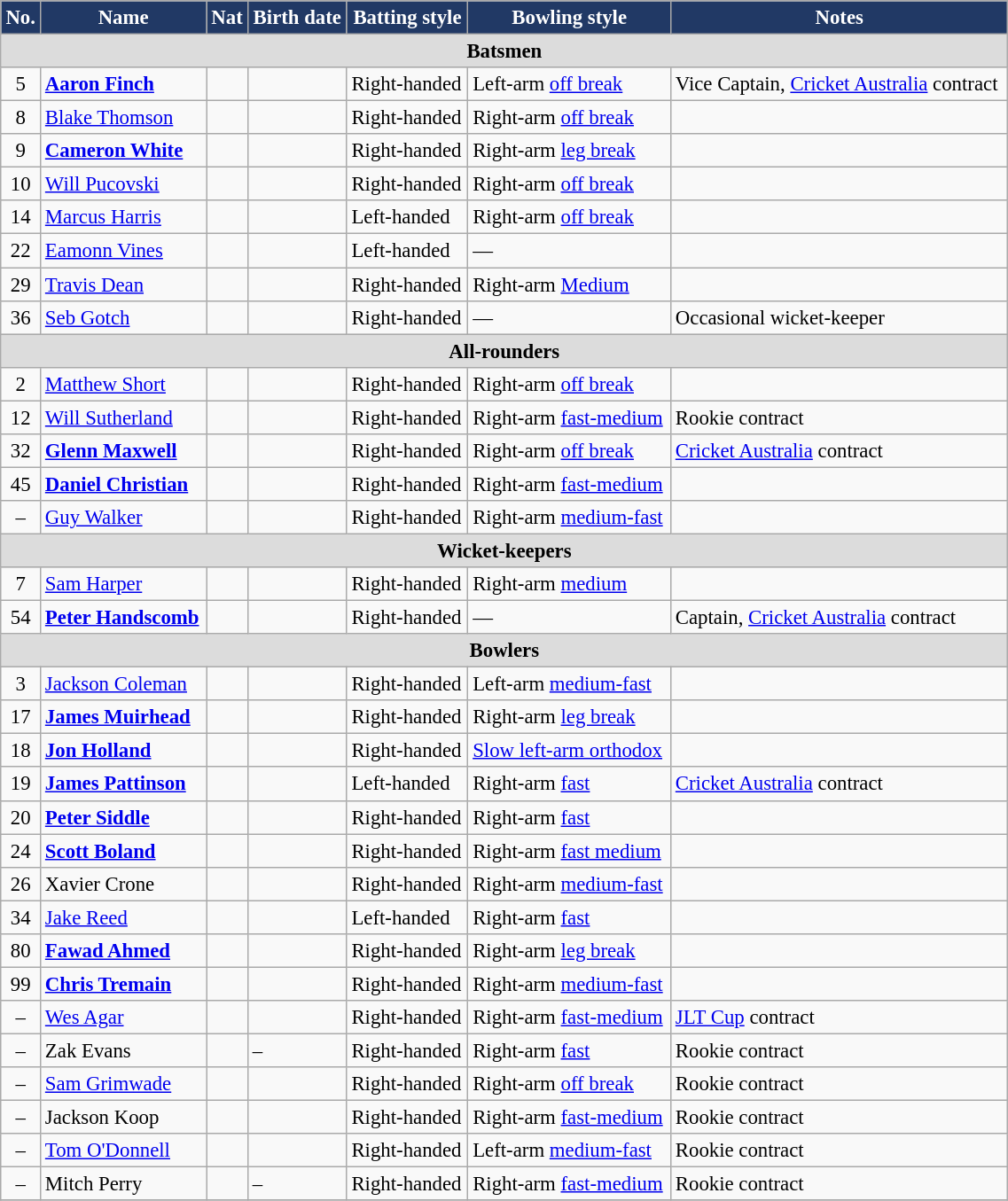<table class="wikitable" style="font-size:95%; width:60%">
<tr>
<th style="background: #213965; color:white" align=right>No.</th>
<th style="background: #213965; color:white" align=right>Name</th>
<th style="background: #213965; color:white" align=right>Nat</th>
<th style="background: #213965; color:white" align=right>Birth date</th>
<th style="background: #213965; color:white" align=right>Batting style</th>
<th style="background: #213965; color:white" align=right>Bowling style</th>
<th style="background: #213965; color:white" align=right>Notes</th>
</tr>
<tr>
<th colspan="7" style="background: #DCDCDC" align=right>Batsmen</th>
</tr>
<tr>
<td style="text-align:center">5</td>
<td><strong><a href='#'>Aaron Finch</a></strong></td>
<td style="text-align:center"></td>
<td></td>
<td>Right-handed</td>
<td>Left-arm <a href='#'>off break</a></td>
<td>Vice Captain, <a href='#'>Cricket Australia</a> contract</td>
</tr>
<tr>
<td style="text-align:center">8</td>
<td><a href='#'>Blake Thomson</a></td>
<td style="text-align:center"></td>
<td></td>
<td>Right-handed</td>
<td>Right-arm <a href='#'>off break</a></td>
<td></td>
</tr>
<tr>
<td style="text-align:center">9</td>
<td><strong><a href='#'>Cameron White</a></strong></td>
<td style="text-align:center"></td>
<td></td>
<td>Right-handed</td>
<td>Right-arm <a href='#'>leg break</a></td>
<td></td>
</tr>
<tr>
<td style="text-align:center">10</td>
<td><a href='#'>Will Pucovski</a></td>
<td style="text-align:center"></td>
<td></td>
<td>Right-handed</td>
<td>Right-arm <a href='#'>off break</a></td>
<td></td>
</tr>
<tr>
<td style="text-align:center">14</td>
<td><a href='#'>Marcus Harris</a></td>
<td style="text-align:center"></td>
<td></td>
<td>Left-handed</td>
<td>Right-arm <a href='#'>off break</a></td>
<td></td>
</tr>
<tr>
<td style="text-align:center">22</td>
<td><a href='#'>Eamonn Vines</a></td>
<td style="text-align:center"></td>
<td></td>
<td>Left-handed</td>
<td>—</td>
<td></td>
</tr>
<tr>
<td style="text-align:center">29</td>
<td><a href='#'>Travis Dean</a></td>
<td style="text-align:center"></td>
<td></td>
<td>Right-handed</td>
<td>Right-arm <a href='#'>Medium</a></td>
<td></td>
</tr>
<tr>
<td style="text-align:center">36</td>
<td><a href='#'>Seb Gotch</a></td>
<td style="text-align:center"></td>
<td></td>
<td>Right-handed</td>
<td>—</td>
<td>Occasional wicket-keeper</td>
</tr>
<tr>
<th colspan="7" style="background: #DCDCDC" align=right>All-rounders</th>
</tr>
<tr>
<td style="text-align:center">2</td>
<td><a href='#'>Matthew Short</a></td>
<td style="text-align:center"></td>
<td></td>
<td>Right-handed</td>
<td>Right-arm <a href='#'>off break</a></td>
<td></td>
</tr>
<tr>
<td style="text-align:center">12</td>
<td><a href='#'>Will Sutherland</a></td>
<td style="text-align:center"></td>
<td></td>
<td>Right-handed</td>
<td>Right-arm <a href='#'>fast-medium</a></td>
<td>Rookie contract</td>
</tr>
<tr>
<td style="text-align:center">32</td>
<td><strong><a href='#'>Glenn Maxwell</a></strong></td>
<td style="text-align:center"></td>
<td></td>
<td>Right-handed</td>
<td>Right-arm <a href='#'>off break</a></td>
<td><a href='#'>Cricket Australia</a> contract</td>
</tr>
<tr>
<td style="text-align:center">45</td>
<td><strong><a href='#'>Daniel Christian</a></strong></td>
<td style="text-align:center"></td>
<td></td>
<td>Right-handed</td>
<td>Right-arm <a href='#'>fast-medium</a></td>
<td></td>
</tr>
<tr>
<td style="text-align:center">–</td>
<td><a href='#'>Guy Walker</a></td>
<td style="text-align:center"></td>
<td></td>
<td>Right-handed</td>
<td>Right-arm <a href='#'>medium-fast</a></td>
<td></td>
</tr>
<tr>
<th colspan="7" style="background: #DCDCDC" align=right>Wicket-keepers</th>
</tr>
<tr>
<td style="text-align:center">7</td>
<td><a href='#'>Sam Harper</a></td>
<td style="text-align:center"></td>
<td></td>
<td>Right-handed</td>
<td>Right-arm <a href='#'>medium</a></td>
<td></td>
</tr>
<tr>
<td style="text-align:center">54</td>
<td><strong><a href='#'>Peter Handscomb</a></strong></td>
<td style="text-align:center"></td>
<td></td>
<td>Right-handed</td>
<td>—</td>
<td>Captain, <a href='#'>Cricket Australia</a> contract</td>
</tr>
<tr>
<th colspan="7" style="background: #DCDCDC" align=right>Bowlers</th>
</tr>
<tr>
<td style="text-align:center">3</td>
<td><a href='#'>Jackson Coleman</a></td>
<td style="text-align:center"></td>
<td></td>
<td>Right-handed</td>
<td>Left-arm <a href='#'>medium-fast</a></td>
<td></td>
</tr>
<tr>
<td style="text-align:center">17</td>
<td><strong><a href='#'>James Muirhead</a></strong></td>
<td style="text-align:center"></td>
<td></td>
<td>Right-handed</td>
<td>Right-arm <a href='#'>leg break</a></td>
<td></td>
</tr>
<tr>
<td style="text-align:center">18</td>
<td><strong><a href='#'>Jon Holland</a></strong></td>
<td style="text-align:center"></td>
<td></td>
<td>Right-handed</td>
<td><a href='#'>Slow left-arm orthodox</a></td>
<td></td>
</tr>
<tr>
<td style="text-align:center">19</td>
<td><strong><a href='#'>James Pattinson</a></strong></td>
<td style="text-align:center"></td>
<td></td>
<td>Left-handed</td>
<td>Right-arm <a href='#'>fast</a></td>
<td><a href='#'>Cricket Australia</a> contract</td>
</tr>
<tr>
<td style="text-align:center">20</td>
<td><strong><a href='#'>Peter Siddle</a></strong></td>
<td style="text-align:center"></td>
<td></td>
<td>Right-handed</td>
<td>Right-arm <a href='#'>fast</a></td>
<td></td>
</tr>
<tr>
<td style="text-align:center">24</td>
<td><strong><a href='#'>Scott Boland</a></strong></td>
<td style="text-align:center"></td>
<td></td>
<td>Right-handed</td>
<td>Right-arm <a href='#'>fast medium</a></td>
<td></td>
</tr>
<tr>
<td style="text-align:center">26</td>
<td>Xavier Crone</td>
<td style="text-align:center"></td>
<td></td>
<td>Right-handed</td>
<td>Right-arm <a href='#'>medium-fast</a></td>
<td></td>
</tr>
<tr>
<td style="text-align:center">34</td>
<td><a href='#'>Jake Reed</a></td>
<td style="text-align:center"></td>
<td></td>
<td>Left-handed</td>
<td>Right-arm <a href='#'>fast</a></td>
<td></td>
</tr>
<tr>
<td style="text-align:center">80</td>
<td><strong><a href='#'>Fawad Ahmed</a></strong></td>
<td style="text-align:center"></td>
<td></td>
<td>Right-handed</td>
<td>Right-arm <a href='#'>leg break</a></td>
<td></td>
</tr>
<tr>
<td style="text-align:center">99</td>
<td><strong><a href='#'>Chris Tremain</a></strong></td>
<td style="text-align:center"></td>
<td></td>
<td>Right-handed</td>
<td>Right-arm <a href='#'>medium-fast</a></td>
<td></td>
</tr>
<tr>
<td style="text-align:center">–</td>
<td><a href='#'>Wes Agar</a></td>
<td style="text-align:center"></td>
<td></td>
<td>Right-handed</td>
<td>Right-arm <a href='#'>fast-medium</a></td>
<td><a href='#'>JLT Cup</a> contract</td>
</tr>
<tr>
<td style="text-align:center">–</td>
<td>Zak Evans</td>
<td style="text-align:center"></td>
<td>–</td>
<td>Right-handed</td>
<td>Right-arm <a href='#'>fast</a></td>
<td>Rookie contract</td>
</tr>
<tr>
<td style="text-align:center">–</td>
<td><a href='#'>Sam Grimwade</a></td>
<td style="text-align:center"></td>
<td></td>
<td>Right-handed</td>
<td>Right-arm <a href='#'>off break</a></td>
<td>Rookie contract</td>
</tr>
<tr>
<td style="text-align:center">–</td>
<td>Jackson Koop</td>
<td style="text-align:center"></td>
<td></td>
<td>Right-handed</td>
<td>Right-arm <a href='#'>fast-medium</a></td>
<td>Rookie contract</td>
</tr>
<tr>
<td style="text-align:center">–</td>
<td><a href='#'>Tom O'Donnell</a></td>
<td style="text-align:center"></td>
<td></td>
<td>Right-handed</td>
<td>Left-arm <a href='#'>medium-fast</a></td>
<td>Rookie contract</td>
</tr>
<tr>
<td style="text-align:center">–</td>
<td>Mitch Perry</td>
<td style="text-align:center"></td>
<td>–</td>
<td>Right-handed</td>
<td>Right-arm <a href='#'>fast-medium</a></td>
<td>Rookie contract</td>
</tr>
<tr>
</tr>
</table>
